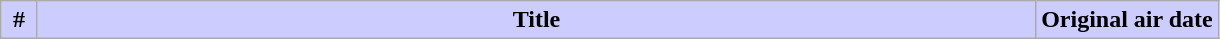<table class = "wikitable">
<tr>
<th style="background: #CCF" width="3%">#</th>
<th style="background: #CCF">Title</th>
<th style="background: #CCF" width="15%">Original air date<br>











</th>
</tr>
</table>
